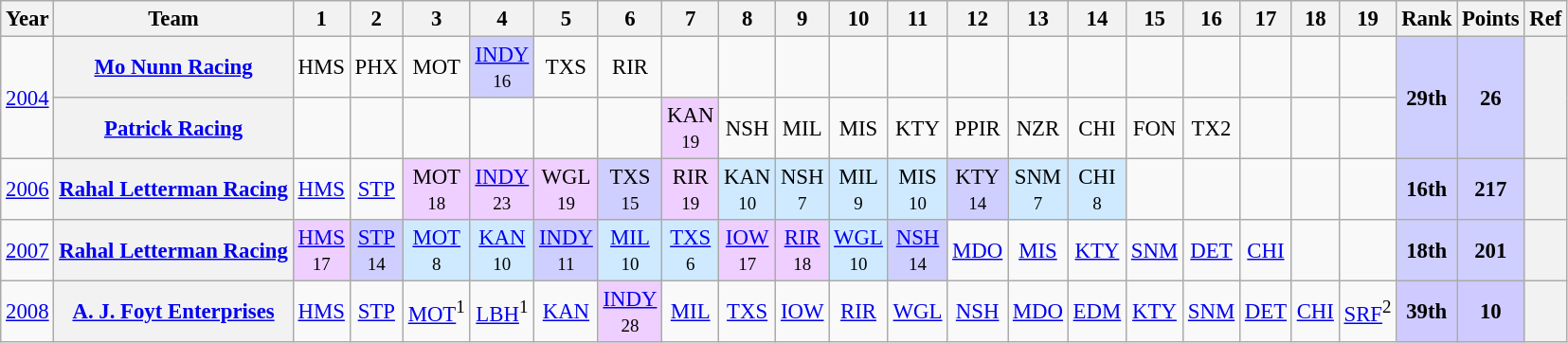<table class="wikitable" style="text-align:center; font-size:95%">
<tr>
<th>Year</th>
<th>Team</th>
<th>1</th>
<th>2</th>
<th>3</th>
<th>4</th>
<th>5</th>
<th>6</th>
<th>7</th>
<th>8</th>
<th>9</th>
<th>10</th>
<th>11</th>
<th>12</th>
<th>13</th>
<th>14</th>
<th>15</th>
<th>16</th>
<th>17</th>
<th>18</th>
<th>19</th>
<th>Rank</th>
<th>Points</th>
<th>Ref</th>
</tr>
<tr>
<td rowspan=2><a href='#'>2004</a></td>
<th><a href='#'>Mo Nunn Racing</a></th>
<td>HMS</td>
<td>PHX</td>
<td>MOT</td>
<td style="background:#CFCFFF;"><a href='#'>INDY</a><br><small>16</small></td>
<td>TXS</td>
<td>RIR</td>
<td></td>
<td></td>
<td></td>
<td></td>
<td></td>
<td></td>
<td></td>
<td></td>
<td></td>
<td></td>
<td></td>
<td></td>
<td></td>
<th rowspan=2 style="background:#CFCFFF;"><strong>29th</strong></th>
<th rowspan=2 style="background:#CFCFFF;"><strong>26</strong></th>
<th rowspan=2></th>
</tr>
<tr>
<th><a href='#'>Patrick Racing</a></th>
<td></td>
<td></td>
<td></td>
<td></td>
<td></td>
<td></td>
<td style="background:#EFCFFF;">KAN<br><small>19</small></td>
<td>NSH</td>
<td>MIL</td>
<td>MIS</td>
<td>KTY</td>
<td>PPIR</td>
<td>NZR</td>
<td>CHI</td>
<td>FON</td>
<td>TX2</td>
<td></td>
<td></td>
<td></td>
</tr>
<tr>
<td><a href='#'>2006</a></td>
<th><a href='#'>Rahal Letterman Racing</a></th>
<td><a href='#'>HMS</a></td>
<td><a href='#'>STP</a></td>
<td style="background:#EFCFFF;">MOT<br><small>18</small></td>
<td style="background:#EFCFFF;"><a href='#'>INDY</a><br><small>23</small></td>
<td style="background:#EFCFFF;">WGL<br><small>19</small></td>
<td style="background:#CFCFFF;">TXS<br><small>15</small></td>
<td style="background:#EFCFFF;">RIR<br><small>19</small></td>
<td style="background:#CFEAFF;">KAN<br><small>10</small></td>
<td style="background:#CFEAFF;">NSH<br><small>7</small></td>
<td style="background:#CFEAFF;">MIL<br><small>9</small></td>
<td style="background:#CFEAFF;">MIS<br><small>10</small></td>
<td style="background:#CFCFFF;">KTY<br><small>14</small></td>
<td style="background:#CFEAFF;">SNM<br><small>7</small></td>
<td style="background:#CFEAFF;">CHI<br><small>8</small></td>
<td></td>
<td></td>
<td></td>
<td></td>
<td></td>
<th style="background:#CFCFFF;"><strong>16th</strong></th>
<th style="background:#CFCFFF;"><strong>217</strong></th>
<th></th>
</tr>
<tr>
<td><a href='#'>2007</a></td>
<th><a href='#'>Rahal Letterman Racing</a></th>
<td style="background:#EFCFFF;"><a href='#'>HMS</a><br><small>17</small></td>
<td style="background:#CFCFFF;"><a href='#'>STP</a><br><small>14</small></td>
<td style="background:#CFEAFF;"><a href='#'>MOT</a><br><small>8</small></td>
<td style="background:#CFEAFF;"><a href='#'>KAN</a><br><small>10</small></td>
<td style="background:#CFCFFF;"><a href='#'>INDY</a><br><small>11</small></td>
<td style="background:#CFEAFF;"><a href='#'>MIL</a><br><small>10</small></td>
<td style="background:#CFEAFF;"><a href='#'>TXS</a><br><small>6</small></td>
<td style="background:#EFCFFF;"><a href='#'>IOW</a><br><small>17</small></td>
<td style="background:#EFCFFF;"><a href='#'>RIR</a><br><small>18</small></td>
<td style="background:#CFEAFF;"><a href='#'>WGL</a><br><small>10</small></td>
<td style="background:#CFCFFF;"><a href='#'>NSH</a><br><small>14</small></td>
<td><a href='#'>MDO</a></td>
<td><a href='#'>MIS</a></td>
<td><a href='#'>KTY</a></td>
<td><a href='#'>SNM</a></td>
<td><a href='#'>DET</a></td>
<td><a href='#'>CHI</a></td>
<td></td>
<td></td>
<th style="background:#CFCFFF;"><strong>18th</strong></th>
<th style="background:#CFCFFF;"><strong>201</strong></th>
<th></th>
</tr>
<tr>
<td><a href='#'>2008</a></td>
<th><a href='#'>A. J. Foyt Enterprises</a></th>
<td><a href='#'>HMS</a></td>
<td><a href='#'>STP</a></td>
<td><a href='#'>MOT</a><sup>1</sup></td>
<td><a href='#'>LBH</a><sup>1</sup></td>
<td><a href='#'>KAN</a></td>
<td style="background:#EFCFFF;"><a href='#'>INDY</a><br><small>28</small></td>
<td><a href='#'>MIL</a></td>
<td><a href='#'>TXS</a></td>
<td><a href='#'>IOW</a></td>
<td><a href='#'>RIR</a></td>
<td><a href='#'>WGL</a></td>
<td><a href='#'>NSH</a></td>
<td><a href='#'>MDO</a></td>
<td><a href='#'>EDM</a></td>
<td><a href='#'>KTY</a></td>
<td><a href='#'>SNM</a></td>
<td><a href='#'>DET</a></td>
<td><a href='#'>CHI</a></td>
<td><a href='#'>SRF</a><sup>2</sup><br></td>
<th style="background:#CFCAFF;"><strong>39th</strong></th>
<th style="background:#CFCAFF;"><strong>10</strong></th>
<th></th>
</tr>
</table>
